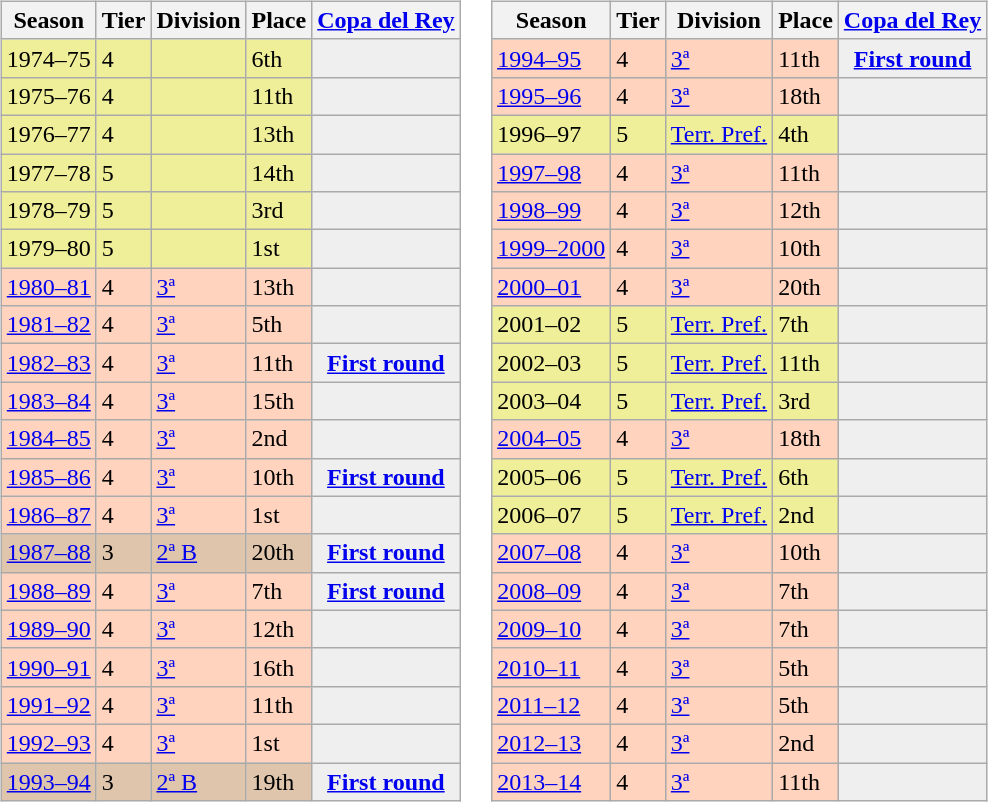<table>
<tr>
<td valign="top" width=0%><br><table class="wikitable">
<tr style="background:#f0f6fa;">
<th>Season</th>
<th>Tier</th>
<th>Division</th>
<th>Place</th>
<th><a href='#'>Copa del Rey</a></th>
</tr>
<tr>
<td style="background:#EFEF99;">1974–75</td>
<td style="background:#EFEF99;">4</td>
<td style="background:#EFEF99;"></td>
<td style="background:#EFEF99;">6th</td>
<th style="background:#efefef;"></th>
</tr>
<tr>
<td style="background:#EFEF99;">1975–76</td>
<td style="background:#EFEF99;">4</td>
<td style="background:#EFEF99;"></td>
<td style="background:#EFEF99;">11th</td>
<th style="background:#efefef;"></th>
</tr>
<tr>
<td style="background:#EFEF99;">1976–77</td>
<td style="background:#EFEF99;">4</td>
<td style="background:#EFEF99;"></td>
<td style="background:#EFEF99;">13th</td>
<th style="background:#efefef;"></th>
</tr>
<tr>
<td style="background:#EFEF99;">1977–78</td>
<td style="background:#EFEF99;">5</td>
<td style="background:#EFEF99;"></td>
<td style="background:#EFEF99;">14th</td>
<th style="background:#efefef;"></th>
</tr>
<tr>
<td style="background:#EFEF99;">1978–79</td>
<td style="background:#EFEF99;">5</td>
<td style="background:#EFEF99;"></td>
<td style="background:#EFEF99;">3rd</td>
<th style="background:#efefef;"></th>
</tr>
<tr>
<td style="background:#EFEF99;">1979–80</td>
<td style="background:#EFEF99;">5</td>
<td style="background:#EFEF99;"></td>
<td style="background:#EFEF99;">1st</td>
<th style="background:#efefef;"></th>
</tr>
<tr>
<td style="background:#FFD3BD;"><a href='#'>1980–81</a></td>
<td style="background:#FFD3BD;">4</td>
<td style="background:#FFD3BD;"><a href='#'>3ª</a></td>
<td style="background:#FFD3BD;">13th</td>
<td style="background:#efefef;"></td>
</tr>
<tr>
<td style="background:#FFD3BD;"><a href='#'>1981–82</a></td>
<td style="background:#FFD3BD;">4</td>
<td style="background:#FFD3BD;"><a href='#'>3ª</a></td>
<td style="background:#FFD3BD;">5th</td>
<td style="background:#efefef;"></td>
</tr>
<tr>
<td style="background:#FFD3BD;"><a href='#'>1982–83</a></td>
<td style="background:#FFD3BD;">4</td>
<td style="background:#FFD3BD;"><a href='#'>3ª</a></td>
<td style="background:#FFD3BD;">11th</td>
<th style="background:#efefef;"><a href='#'>First round</a></th>
</tr>
<tr>
<td style="background:#FFD3BD;"><a href='#'>1983–84</a></td>
<td style="background:#FFD3BD;">4</td>
<td style="background:#FFD3BD;"><a href='#'>3ª</a></td>
<td style="background:#FFD3BD;">15th</td>
<th style="background:#efefef;"></th>
</tr>
<tr>
<td style="background:#FFD3BD;"><a href='#'>1984–85</a></td>
<td style="background:#FFD3BD;">4</td>
<td style="background:#FFD3BD;"><a href='#'>3ª</a></td>
<td style="background:#FFD3BD;">2nd</td>
<th style="background:#efefef;"></th>
</tr>
<tr>
<td style="background:#FFD3BD;"><a href='#'>1985–86</a></td>
<td style="background:#FFD3BD;">4</td>
<td style="background:#FFD3BD;"><a href='#'>3ª</a></td>
<td style="background:#FFD3BD;">10th</td>
<th style="background:#efefef;"><a href='#'>First round</a></th>
</tr>
<tr>
<td style="background:#FFD3BD;"><a href='#'>1986–87</a></td>
<td style="background:#FFD3BD;">4</td>
<td style="background:#FFD3BD;"><a href='#'>3ª</a></td>
<td style="background:#FFD3BD;">1st</td>
<td style="background:#efefef;"></td>
</tr>
<tr>
<td style="background:#DEC5AB;"><a href='#'>1987–88</a></td>
<td style="background:#DEC5AB;">3</td>
<td style="background:#DEC5AB;"><a href='#'>2ª B</a></td>
<td style="background:#DEC5AB;">20th</td>
<th style="background:#efefef;"><a href='#'>First round</a></th>
</tr>
<tr>
<td style="background:#FFD3BD;"><a href='#'>1988–89</a></td>
<td style="background:#FFD3BD;">4</td>
<td style="background:#FFD3BD;"><a href='#'>3ª</a></td>
<td style="background:#FFD3BD;">7th</td>
<th style="background:#efefef;"><a href='#'>First round</a></th>
</tr>
<tr>
<td style="background:#FFD3BD;"><a href='#'>1989–90</a></td>
<td style="background:#FFD3BD;">4</td>
<td style="background:#FFD3BD;"><a href='#'>3ª</a></td>
<td style="background:#FFD3BD;">12th</td>
<th style="background:#efefef;"></th>
</tr>
<tr>
<td style="background:#FFD3BD;"><a href='#'>1990–91</a></td>
<td style="background:#FFD3BD;">4</td>
<td style="background:#FFD3BD;"><a href='#'>3ª</a></td>
<td style="background:#FFD3BD;">16th</td>
<td style="background:#efefef;"></td>
</tr>
<tr>
<td style="background:#FFD3BD;"><a href='#'>1991–92</a></td>
<td style="background:#FFD3BD;">4</td>
<td style="background:#FFD3BD;"><a href='#'>3ª</a></td>
<td style="background:#FFD3BD;">11th</td>
<td style="background:#efefef;"></td>
</tr>
<tr>
<td style="background:#FFD3BD;"><a href='#'>1992–93</a></td>
<td style="background:#FFD3BD;">4</td>
<td style="background:#FFD3BD;"><a href='#'>3ª</a></td>
<td style="background:#FFD3BD;">1st</td>
<td style="background:#efefef;"></td>
</tr>
<tr>
<td style="background:#DEC5AB;"><a href='#'>1993–94</a></td>
<td style="background:#DEC5AB;">3</td>
<td style="background:#DEC5AB;"><a href='#'>2ª B</a></td>
<td style="background:#DEC5AB;">19th</td>
<th style="background:#efefef;"><a href='#'>First round</a></th>
</tr>
</table>
</td>
<td valign="top" width=0%><br><table class="wikitable">
<tr style="background:#f0f6fa;">
<th>Season</th>
<th>Tier</th>
<th>Division</th>
<th>Place</th>
<th><a href='#'>Copa del Rey</a></th>
</tr>
<tr>
<td style="background:#FFD3BD;"><a href='#'>1994–95</a></td>
<td style="background:#FFD3BD;">4</td>
<td style="background:#FFD3BD;"><a href='#'>3ª</a></td>
<td style="background:#FFD3BD;">11th</td>
<th style="background:#efefef;"><a href='#'>First round</a></th>
</tr>
<tr>
<td style="background:#FFD3BD;"><a href='#'>1995–96</a></td>
<td style="background:#FFD3BD;">4</td>
<td style="background:#FFD3BD;"><a href='#'>3ª</a></td>
<td style="background:#FFD3BD;">18th</td>
<th style="background:#efefef;"></th>
</tr>
<tr>
<td style="background:#EFEF99;">1996–97</td>
<td style="background:#EFEF99;">5</td>
<td style="background:#EFEF99;"><a href='#'>Terr. Pref.</a></td>
<td style="background:#EFEF99;">4th</td>
<th style="background:#efefef;"></th>
</tr>
<tr>
<td style="background:#FFD3BD;"><a href='#'>1997–98</a></td>
<td style="background:#FFD3BD;">4</td>
<td style="background:#FFD3BD;"><a href='#'>3ª</a></td>
<td style="background:#FFD3BD;">11th</td>
<td style="background:#efefef;"></td>
</tr>
<tr>
<td style="background:#FFD3BD;"><a href='#'>1998–99</a></td>
<td style="background:#FFD3BD;">4</td>
<td style="background:#FFD3BD;"><a href='#'>3ª</a></td>
<td style="background:#FFD3BD;">12th</td>
<td style="background:#efefef;"></td>
</tr>
<tr>
<td style="background:#FFD3BD;"><a href='#'>1999–2000</a></td>
<td style="background:#FFD3BD;">4</td>
<td style="background:#FFD3BD;"><a href='#'>3ª</a></td>
<td style="background:#FFD3BD;">10th</td>
<td style="background:#efefef;"></td>
</tr>
<tr>
<td style="background:#FFD3BD;"><a href='#'>2000–01</a></td>
<td style="background:#FFD3BD;">4</td>
<td style="background:#FFD3BD;"><a href='#'>3ª</a></td>
<td style="background:#FFD3BD;">20th</td>
<th style="background:#efefef;"></th>
</tr>
<tr>
<td style="background:#EFEF99;">2001–02</td>
<td style="background:#EFEF99;">5</td>
<td style="background:#EFEF99;"><a href='#'>Terr. Pref.</a></td>
<td style="background:#EFEF99;">7th</td>
<th style="background:#efefef;"></th>
</tr>
<tr>
<td style="background:#EFEF99;">2002–03</td>
<td style="background:#EFEF99;">5</td>
<td style="background:#EFEF99;"><a href='#'>Terr. Pref.</a></td>
<td style="background:#EFEF99;">11th</td>
<th style="background:#efefef;"></th>
</tr>
<tr>
<td style="background:#EFEF99;">2003–04</td>
<td style="background:#EFEF99;">5</td>
<td style="background:#EFEF99;"><a href='#'>Terr. Pref.</a></td>
<td style="background:#EFEF99;">3rd</td>
<th style="background:#efefef;"></th>
</tr>
<tr>
<td style="background:#FFD3BD;"><a href='#'>2004–05</a></td>
<td style="background:#FFD3BD;">4</td>
<td style="background:#FFD3BD;"><a href='#'>3ª</a></td>
<td style="background:#FFD3BD;">18th</td>
<td style="background:#efefef;"></td>
</tr>
<tr>
<td style="background:#EFEF99;">2005–06</td>
<td style="background:#EFEF99;">5</td>
<td style="background:#EFEF99;"><a href='#'>Terr. Pref.</a></td>
<td style="background:#EFEF99;">6th</td>
<th style="background:#efefef;"></th>
</tr>
<tr>
<td style="background:#EFEF99;">2006–07</td>
<td style="background:#EFEF99;">5</td>
<td style="background:#EFEF99;"><a href='#'>Terr. Pref.</a></td>
<td style="background:#EFEF99;">2nd</td>
<th style="background:#efefef;"></th>
</tr>
<tr>
<td style="background:#FFD3BD;"><a href='#'>2007–08</a></td>
<td style="background:#FFD3BD;">4</td>
<td style="background:#FFD3BD;"><a href='#'>3ª</a></td>
<td style="background:#FFD3BD;">10th</td>
<th style="background:#efefef;"></th>
</tr>
<tr>
<td style="background:#FFD3BD;"><a href='#'>2008–09</a></td>
<td style="background:#FFD3BD;">4</td>
<td style="background:#FFD3BD;"><a href='#'>3ª</a></td>
<td style="background:#FFD3BD;">7th</td>
<td style="background:#efefef;"></td>
</tr>
<tr>
<td style="background:#FFD3BD;"><a href='#'>2009–10</a></td>
<td style="background:#FFD3BD;">4</td>
<td style="background:#FFD3BD;"><a href='#'>3ª</a></td>
<td style="background:#FFD3BD;">7th</td>
<td style="background:#efefef;"></td>
</tr>
<tr>
<td style="background:#FFD3BD;"><a href='#'>2010–11</a></td>
<td style="background:#FFD3BD;">4</td>
<td style="background:#FFD3BD;"><a href='#'>3ª</a></td>
<td style="background:#FFD3BD;">5th</td>
<td style="background:#efefef;"></td>
</tr>
<tr>
<td style="background:#FFD3BD;"><a href='#'>2011–12</a></td>
<td style="background:#FFD3BD;">4</td>
<td style="background:#FFD3BD;"><a href='#'>3ª</a></td>
<td style="background:#FFD3BD;">5th</td>
<td style="background:#efefef;"></td>
</tr>
<tr>
<td style="background:#FFD3BD;"><a href='#'>2012–13</a></td>
<td style="background:#FFD3BD;">4</td>
<td style="background:#FFD3BD;"><a href='#'>3ª</a></td>
<td style="background:#FFD3BD;">2nd</td>
<td style="background:#efefef;"></td>
</tr>
<tr>
<td style="background:#FFD3BD;"><a href='#'>2013–14</a></td>
<td style="background:#FFD3BD;">4</td>
<td style="background:#FFD3BD;"><a href='#'>3ª</a></td>
<td style="background:#FFD3BD;">11th</td>
<td style="background:#efefef;"></td>
</tr>
</table>
</td>
</tr>
</table>
